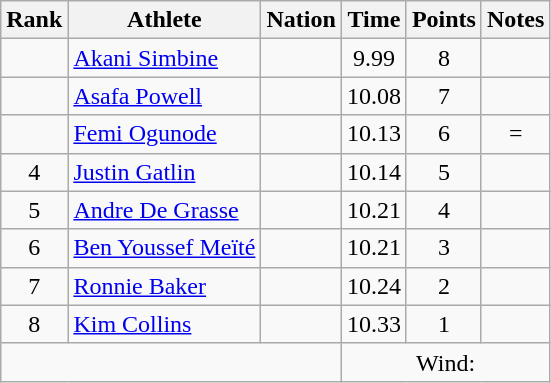<table class="wikitable mw-datatable sortable" style="text-align:center;">
<tr>
<th>Rank</th>
<th>Athlete</th>
<th>Nation</th>
<th>Time</th>
<th>Points</th>
<th>Notes</th>
</tr>
<tr>
<td></td>
<td align=left><a href='#'>Akani Simbine</a></td>
<td align=left></td>
<td>9.99</td>
<td>8</td>
<td></td>
</tr>
<tr>
<td></td>
<td align=left><a href='#'>Asafa Powell</a></td>
<td align=left></td>
<td>10.08</td>
<td>7</td>
<td></td>
</tr>
<tr>
<td></td>
<td align=left><a href='#'>Femi Ogunode</a></td>
<td align=left></td>
<td>10.13</td>
<td>6</td>
<td>=</td>
</tr>
<tr>
<td>4</td>
<td align=left><a href='#'>Justin Gatlin</a></td>
<td align=left></td>
<td>10.14</td>
<td>5</td>
<td></td>
</tr>
<tr>
<td>5</td>
<td align=left><a href='#'>Andre De Grasse</a></td>
<td align=left></td>
<td>10.21 </td>
<td>4</td>
<td></td>
</tr>
<tr>
<td>6</td>
<td align=left><a href='#'>Ben Youssef Meïté</a></td>
<td align=left></td>
<td>10.21 </td>
<td>3</td>
<td></td>
</tr>
<tr>
<td>7</td>
<td align=left><a href='#'>Ronnie Baker</a></td>
<td align=left></td>
<td>10.24</td>
<td>2</td>
<td></td>
</tr>
<tr>
<td>8</td>
<td align=left><a href='#'>Kim Collins</a></td>
<td align=left></td>
<td>10.33</td>
<td>1</td>
<td></td>
</tr>
<tr class="sortbottom">
<td colspan=3></td>
<td colspan=3>Wind: </td>
</tr>
</table>
